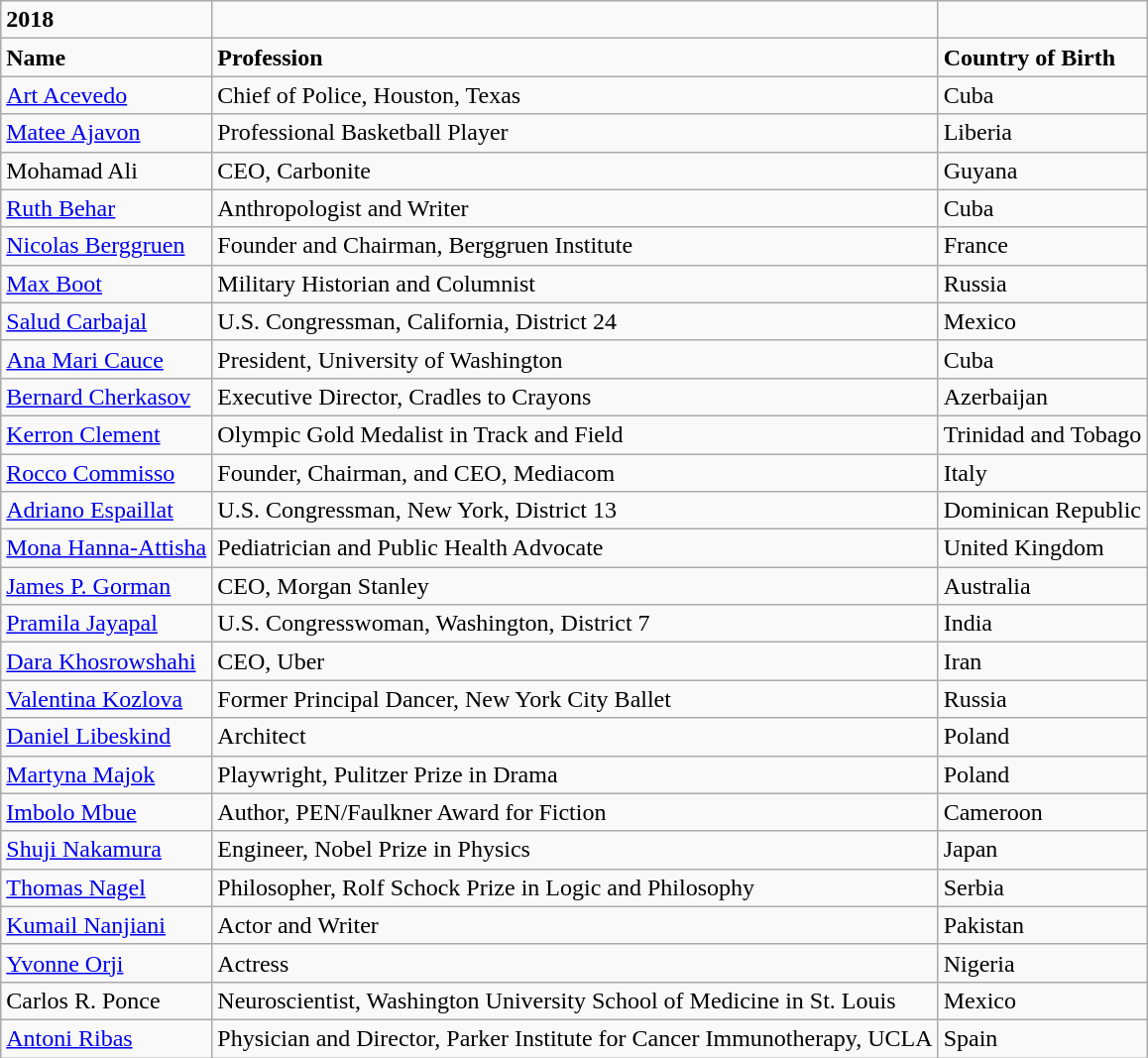<table class="wikitable">
<tr>
<td><strong>2018</strong></td>
<td></td>
<td></td>
</tr>
<tr>
<td><strong>Name</strong></td>
<td><strong>Profession</strong></td>
<td><strong>Country of Birth</strong></td>
</tr>
<tr>
<td><a href='#'>Art Acevedo</a></td>
<td>Chief of Police, Houston, Texas</td>
<td>Cuba</td>
</tr>
<tr>
<td><a href='#'>Matee Ajavon</a></td>
<td>Professional Basketball Player</td>
<td>Liberia</td>
</tr>
<tr>
<td>Mohamad Ali</td>
<td>CEO, Carbonite</td>
<td>Guyana</td>
</tr>
<tr>
<td><a href='#'>Ruth Behar</a></td>
<td>Anthropologist  and Writer</td>
<td>Cuba</td>
</tr>
<tr>
<td><a href='#'>Nicolas Berggruen</a></td>
<td>Founder  and Chairman, Berggruen Institute</td>
<td>France</td>
</tr>
<tr>
<td><a href='#'>Max Boot</a></td>
<td>Military Historian and Columnist</td>
<td>Russia</td>
</tr>
<tr>
<td><a href='#'>Salud Carbajal</a></td>
<td>U.S.  Congressman, California, District 24</td>
<td>Mexico</td>
</tr>
<tr>
<td><a href='#'>Ana Mari Cauce</a></td>
<td>President,  University of Washington</td>
<td>Cuba</td>
</tr>
<tr>
<td><a href='#'>Bernard Cherkasov</a></td>
<td>Executive  Director, Cradles to Crayons</td>
<td>Azerbaijan</td>
</tr>
<tr>
<td><a href='#'>Kerron Clement</a></td>
<td>Olympic  Gold Medalist in Track and Field</td>
<td>Trinidad and Tobago</td>
</tr>
<tr>
<td><a href='#'>Rocco Commisso</a></td>
<td>Founder, Chairman, and CEO, Mediacom</td>
<td>Italy</td>
</tr>
<tr>
<td><a href='#'>Adriano Espaillat</a></td>
<td>U.S. Congressman, New York, District 13</td>
<td>Dominican Republic</td>
</tr>
<tr>
<td><a href='#'>Mona Hanna-Attisha</a></td>
<td>Pediatrician and Public Health Advocate</td>
<td>United Kingdom</td>
</tr>
<tr>
<td><a href='#'>James P. Gorman</a></td>
<td>CEO, Morgan Stanley</td>
<td>Australia</td>
</tr>
<tr>
<td><a href='#'>Pramila Jayapal</a></td>
<td>U.S.  Congresswoman, Washington, District 7</td>
<td>India</td>
</tr>
<tr>
<td><a href='#'>Dara Khosrowshahi</a></td>
<td>CEO,  Uber</td>
<td>Iran</td>
</tr>
<tr>
<td><a href='#'>Valentina Kozlova</a></td>
<td>Former  Principal Dancer, New York City Ballet</td>
<td>Russia</td>
</tr>
<tr>
<td><a href='#'>Daniel Libeskind</a></td>
<td>Architect</td>
<td>Poland</td>
</tr>
<tr>
<td><a href='#'>Martyna Majok</a></td>
<td>Playwright,  Pulitzer Prize in Drama</td>
<td>Poland</td>
</tr>
<tr>
<td><a href='#'>Imbolo Mbue</a></td>
<td>Author,  PEN/Faulkner Award for Fiction</td>
<td>Cameroon</td>
</tr>
<tr>
<td><a href='#'>Shuji Nakamura</a></td>
<td>Engineer,  Nobel Prize in Physics</td>
<td>Japan</td>
</tr>
<tr>
<td><a href='#'>Thomas Nagel</a></td>
<td>Philosopher,  Rolf Schock Prize in Logic and Philosophy</td>
<td>Serbia</td>
</tr>
<tr>
<td><a href='#'>Kumail Nanjiani</a></td>
<td>Actor  and Writer</td>
<td>Pakistan</td>
</tr>
<tr>
<td><a href='#'>Yvonne Orji</a></td>
<td>Actress</td>
<td>Nigeria</td>
</tr>
<tr>
<td>Carlos R. Ponce</td>
<td>Neuroscientist, Washington University School of Medicine in  St. Louis</td>
<td>Mexico</td>
</tr>
<tr>
<td><a href='#'>Antoni Ribas</a></td>
<td>Physician and Director, Parker Institute for Cancer  Immunotherapy, UCLA</td>
<td>Spain</td>
</tr>
</table>
